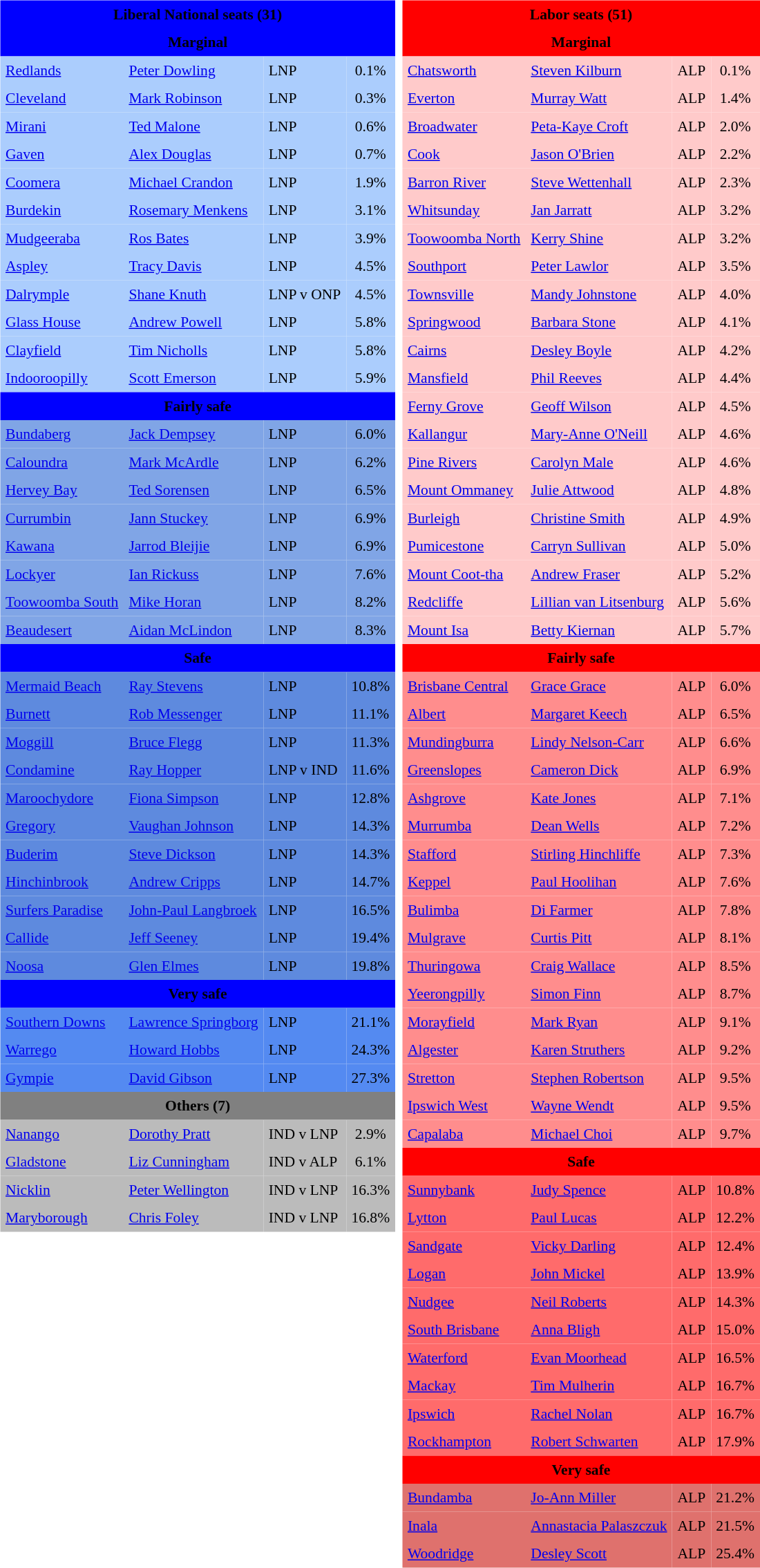<table>
<tr>
<td></td>
<td style="vertical-align:top;"><br><table class="toccolours" align="left" cellpadding="5" cellspacing="0" style="margin-right: .5em; margin-top: .4em; font-size: 90%; float:right">
<tr>
<td COLSPAN=4 align="center" bgcolor="RED"><span><strong>Labor seats (51)</strong></span></td>
</tr>
<tr>
<td COLSPAN=4 align="center" bgcolor="red"><span><strong>Marginal</strong></span></td>
</tr>
<tr>
<td align="left" bgcolor="FFCACA"><a href='#'>Chatsworth</a></td>
<td align="left" bgcolor="FFCACA"><a href='#'>Steven Kilburn</a></td>
<td align="left" bgcolor="FFCACA">ALP</td>
<td align="center" bgcolor="FFCACA">0.1%</td>
</tr>
<tr>
<td align="left" bgcolor="FFCACA"><a href='#'>Everton</a></td>
<td align="left" bgcolor="FFCACA"><a href='#'>Murray Watt</a></td>
<td align="left" bgcolor="FFCACA">ALP</td>
<td align="center" bgcolor="FFCACA">1.4%</td>
</tr>
<tr>
<td align="left" bgcolor="FFCACA"><a href='#'>Broadwater</a></td>
<td align="left" bgcolor="FFCACA"><a href='#'>Peta-Kaye Croft</a></td>
<td align="left" bgcolor="FFCACA">ALP</td>
<td align="center" bgcolor="FFCACA">2.0%</td>
</tr>
<tr>
<td align="left" bgcolor="FFCACA"><a href='#'>Cook</a></td>
<td align="left" bgcolor="FFCACA"><a href='#'>Jason O'Brien</a></td>
<td align="left" bgcolor="FFCACA">ALP</td>
<td align="center" bgcolor="FFCACA">2.2%</td>
</tr>
<tr>
<td align="left" bgcolor="FFCACA"><a href='#'>Barron River</a></td>
<td align="left" bgcolor="FFCACA"><a href='#'>Steve Wettenhall</a></td>
<td align="left" bgcolor="FFCACA">ALP</td>
<td align="center" bgcolor="FFCACA">2.3%</td>
</tr>
<tr>
<td align="left" bgcolor="FFCACA"><a href='#'>Whitsunday</a></td>
<td align="left" bgcolor="FFCACA"><a href='#'>Jan Jarratt</a></td>
<td align="left" bgcolor="FFCACA">ALP</td>
<td align="center" bgcolor="FFCACA">3.2%</td>
</tr>
<tr>
<td align="left" bgcolor="FFCACA"><a href='#'>Toowoomba North</a></td>
<td align="left" bgcolor="FFCACA"><a href='#'>Kerry Shine</a></td>
<td align="left" bgcolor="FFCACA">ALP</td>
<td align="center" bgcolor="FFCACA">3.2%</td>
</tr>
<tr>
<td align="left" bgcolor="FFCACA"><a href='#'>Southport</a></td>
<td align="left" bgcolor="FFCACA"><a href='#'>Peter Lawlor</a></td>
<td align="left" bgcolor="FFCACA">ALP</td>
<td align="center" bgcolor="FFCACA">3.5%</td>
</tr>
<tr>
<td align="left" bgcolor="FFCACA"><a href='#'>Townsville</a></td>
<td align="left" bgcolor="FFCACA"><a href='#'>Mandy Johnstone</a></td>
<td align="left" bgcolor="FFCACA">ALP</td>
<td align="center" bgcolor="FFCACA">4.0%</td>
</tr>
<tr>
<td align="left" bgcolor="FFCACA"><a href='#'>Springwood</a></td>
<td align="left" bgcolor="FFCACA"><a href='#'>Barbara Stone</a></td>
<td align="left" bgcolor="FFCACA">ALP</td>
<td align="center" bgcolor="FFCACA">4.1%</td>
</tr>
<tr>
<td align="left" bgcolor="FFCACA"><a href='#'>Cairns</a></td>
<td align="left" bgcolor="FFCACA"><a href='#'>Desley Boyle</a></td>
<td align="left" bgcolor="FFCACA">ALP</td>
<td align="center" bgcolor="FFCACA">4.2%</td>
</tr>
<tr>
<td align="left" bgcolor="FFCACA"><a href='#'>Mansfield</a></td>
<td align="left" bgcolor="FFCACA"><a href='#'>Phil Reeves</a></td>
<td align="left" bgcolor="FFCACA">ALP</td>
<td align="center" bgcolor="FFCACA">4.4%</td>
</tr>
<tr>
<td align="left" bgcolor="FFCACA"><a href='#'>Ferny Grove</a></td>
<td align="left" bgcolor="FFCACA"><a href='#'>Geoff Wilson</a></td>
<td align="left" bgcolor="FFCACA">ALP</td>
<td align="center" bgcolor="FFCACA">4.5%</td>
</tr>
<tr>
<td align="left" bgcolor="FFCACA"><a href='#'>Kallangur</a></td>
<td align="left" bgcolor="FFCACA"><a href='#'>Mary-Anne O'Neill</a></td>
<td align="left" bgcolor="FFCACA">ALP</td>
<td align="center" bgcolor="FFCACA">4.6%</td>
</tr>
<tr>
<td align="left" bgcolor="FFCACA"><a href='#'>Pine Rivers</a></td>
<td align="left" bgcolor="FFCACA"><a href='#'>Carolyn Male</a></td>
<td align="left" bgcolor="FFCACA">ALP</td>
<td align="center" bgcolor="FFCACA">4.6%</td>
</tr>
<tr>
<td align="left" bgcolor="FFCACA"><a href='#'>Mount Ommaney</a></td>
<td align="left" bgcolor="FFCACA"><a href='#'>Julie Attwood</a></td>
<td align="left" bgcolor="FFCACA">ALP</td>
<td align="center" bgcolor="FFCACA">4.8%</td>
</tr>
<tr>
<td align="left" bgcolor="FFCACA"><a href='#'>Burleigh</a></td>
<td align="left" bgcolor="FFCACA"><a href='#'>Christine Smith</a></td>
<td align="left" bgcolor="FFCACA">ALP</td>
<td align="center" bgcolor="FFCACA">4.9%</td>
</tr>
<tr>
<td align="left" bgcolor="FFCACA"><a href='#'>Pumicestone</a></td>
<td align="left" bgcolor="FFCACA"><a href='#'>Carryn Sullivan</a></td>
<td align="left" bgcolor="FFCACA">ALP</td>
<td align="center" bgcolor="FFCACA">5.0%</td>
</tr>
<tr>
<td align="left" bgcolor="FFCACA"><a href='#'>Mount Coot-tha</a></td>
<td align="left" bgcolor="FFCACA"><a href='#'>Andrew Fraser</a></td>
<td align="left" bgcolor="FFCACA">ALP</td>
<td align="center" bgcolor="FFCACA">5.2%</td>
</tr>
<tr>
<td align="left" bgcolor="FFCACA"><a href='#'>Redcliffe</a></td>
<td align="left" bgcolor="FFCACA"><a href='#'>Lillian van Litsenburg</a></td>
<td align="left" bgcolor="FFCACA">ALP</td>
<td align="center" bgcolor="FFCACA">5.6%</td>
</tr>
<tr>
<td align="left" bgcolor="FFCACA"><a href='#'>Mount Isa</a></td>
<td align="left" bgcolor="FFCACA"><a href='#'>Betty Kiernan</a></td>
<td align="left" bgcolor="FFCACA">ALP</td>
<td align="center" bgcolor="FFCACA">5.7%</td>
</tr>
<tr>
<td COLSPAN=4 align="center" bgcolor="red"><span><strong>Fairly safe</strong></span></td>
</tr>
<tr>
<td align="left" bgcolor="FF8D8D"><a href='#'>Brisbane Central</a></td>
<td align="left" bgcolor="FF8D8D"><a href='#'>Grace Grace</a></td>
<td align="left" bgcolor="FF8D8D">ALP</td>
<td align="center" bgcolor="FF8D8D">6.0%</td>
</tr>
<tr>
<td align="left" bgcolor="FF8D8D"><a href='#'>Albert</a></td>
<td align="left" bgcolor="FF8D8D"><a href='#'>Margaret Keech</a></td>
<td align="left" bgcolor="FF8D8D">ALP</td>
<td align="center" bgcolor="FF8D8D">6.5%</td>
</tr>
<tr>
<td align="left" bgcolor="FF8D8D"><a href='#'>Mundingburra</a></td>
<td align="left" bgcolor="FF8D8D"><a href='#'>Lindy Nelson-Carr</a></td>
<td align="left" bgcolor="FF8D8D">ALP</td>
<td align="center" bgcolor="FF8D8D">6.6%</td>
</tr>
<tr>
<td align="left" bgcolor="FF8D8D"><a href='#'>Greenslopes</a></td>
<td align="left" bgcolor="FF8D8D"><a href='#'>Cameron Dick</a></td>
<td align="left" bgcolor="FF8D8D">ALP</td>
<td align="center" bgcolor="FF8D8D">6.9%</td>
</tr>
<tr>
<td align="left" bgcolor="FF8D8D"><a href='#'>Ashgrove</a></td>
<td align="left" bgcolor="FF8D8D"><a href='#'>Kate Jones</a></td>
<td align="left" bgcolor="FF8D8D">ALP</td>
<td align="center" bgcolor="FF8D8D">7.1%</td>
</tr>
<tr>
<td align="left" bgcolor="FF8D8D"><a href='#'>Murrumba</a></td>
<td align="left" bgcolor="FF8D8D"><a href='#'>Dean Wells</a></td>
<td align="left" bgcolor="FF8D8D">ALP</td>
<td align="center" bgcolor="FF8D8D">7.2%</td>
</tr>
<tr>
<td align="left" bgcolor="FF8D8D"><a href='#'>Stafford</a></td>
<td align="left" bgcolor="FF8D8D"><a href='#'>Stirling Hinchliffe</a></td>
<td align="left" bgcolor="FF8D8D">ALP</td>
<td align="center" bgcolor="FF8D8D">7.3%</td>
</tr>
<tr>
<td align="left" bgcolor="FF8D8D"><a href='#'>Keppel</a></td>
<td align="left" bgcolor="FF8D8D"><a href='#'>Paul Hoolihan</a></td>
<td align="left" bgcolor="FF8D8D">ALP</td>
<td align="center" bgcolor="FF8D8D">7.6%</td>
</tr>
<tr>
<td align="left" bgcolor="FF8D8D"><a href='#'>Bulimba</a></td>
<td align="left" bgcolor="FF8D8D"><a href='#'>Di Farmer</a></td>
<td align="left" bgcolor="FF8D8D">ALP</td>
<td align="center" bgcolor="FF8D8D">7.8%</td>
</tr>
<tr>
<td align="left" bgcolor="FF8D8D"><a href='#'>Mulgrave</a></td>
<td align="left" bgcolor="FF8D8D"><a href='#'>Curtis Pitt</a></td>
<td align="left" bgcolor="FF8D8D">ALP</td>
<td align="center" bgcolor="FF8D8D">8.1%</td>
</tr>
<tr>
<td align="left" bgcolor="FF8D8D"><a href='#'>Thuringowa</a></td>
<td align="left" bgcolor="FF8D8D"><a href='#'>Craig Wallace</a></td>
<td align="left" bgcolor="FF8D8D">ALP</td>
<td align="center" bgcolor="FF8D8D">8.5%</td>
</tr>
<tr>
<td align="left" bgcolor="FF8D8D"><a href='#'>Yeerongpilly</a></td>
<td align="left" bgcolor="FF8D8D"><a href='#'>Simon Finn</a></td>
<td align="left" bgcolor="FF8D8D">ALP</td>
<td align="center" bgcolor="FF8D8D">8.7%</td>
</tr>
<tr>
<td align="left" bgcolor="FF8D8D"><a href='#'>Morayfield</a></td>
<td align="left" bgcolor="FF8D8D"><a href='#'>Mark Ryan</a></td>
<td align="left" bgcolor="FF8D8D">ALP</td>
<td align="center" bgcolor="FF8D8D">9.1%</td>
</tr>
<tr>
<td align="left" bgcolor="FF8D8D"><a href='#'>Algester</a></td>
<td align="left" bgcolor="FF8D8D"><a href='#'>Karen Struthers</a></td>
<td align="left" bgcolor="FF8D8D">ALP</td>
<td align="center" bgcolor="FF8D8D">9.2%</td>
</tr>
<tr>
<td align="left" bgcolor="FF8D8D"><a href='#'>Stretton</a></td>
<td align="left" bgcolor="FF8D8D"><a href='#'>Stephen Robertson</a></td>
<td align="left" bgcolor="FF8D8D">ALP</td>
<td align="center" bgcolor="FF8D8D">9.5%</td>
</tr>
<tr>
<td align="left" bgcolor="FF8D8D"><a href='#'>Ipswich West</a></td>
<td align="left" bgcolor="FF8D8D"><a href='#'>Wayne Wendt</a></td>
<td align="left" bgcolor="FF8D8D">ALP</td>
<td align="center" bgcolor="FF8D8D">9.5%</td>
</tr>
<tr>
<td align="left" bgcolor="FF8D8D"><a href='#'>Capalaba</a></td>
<td align="left" bgcolor="FF8D8D"><a href='#'>Michael Choi</a></td>
<td align="left" bgcolor="FF8D8D">ALP</td>
<td align="center" bgcolor="FF8D8D">9.7%</td>
</tr>
<tr>
<td COLSPAN=4 align="center" bgcolor="red"><span><strong>Safe</strong></span></td>
</tr>
<tr>
<td align="left" bgcolor="FF6B6B"><a href='#'>Sunnybank</a></td>
<td align="left" bgcolor="FF6B6B"><a href='#'>Judy Spence</a></td>
<td align="left" bgcolor="FF6B6B">ALP</td>
<td align="center" bgcolor="FF6B6B">10.8%</td>
</tr>
<tr>
<td align="left" bgcolor="FF6B6B"><a href='#'>Lytton</a></td>
<td align="left" bgcolor="FF6B6B"><a href='#'>Paul Lucas</a></td>
<td align="left" bgcolor="FF6B6B">ALP</td>
<td align="center" bgcolor="FF6B6B">12.2%</td>
</tr>
<tr>
<td align="left" bgcolor="FF6B6B"><a href='#'>Sandgate</a></td>
<td align="left" bgcolor="FF6B6B"><a href='#'>Vicky Darling</a></td>
<td align="left" bgcolor="FF6B6B">ALP</td>
<td align="center" bgcolor="FF6B6B">12.4%</td>
</tr>
<tr>
<td align="left" bgcolor="FF6B6B"><a href='#'>Logan</a></td>
<td align="left" bgcolor="FF6B6B"><a href='#'>John Mickel</a></td>
<td align="left" bgcolor="FF6B6B">ALP</td>
<td align="center" bgcolor="FF6B6B">13.9%</td>
</tr>
<tr>
<td align="left" bgcolor="FF6B6B"><a href='#'>Nudgee</a></td>
<td align="left" bgcolor="FF6B6B"><a href='#'>Neil Roberts</a></td>
<td align="left" bgcolor="FF6B6B">ALP</td>
<td align="center" bgcolor="FF6B6B">14.3%</td>
</tr>
<tr>
<td align="left" bgcolor="FF6B6B"><a href='#'>South Brisbane</a></td>
<td align="left" bgcolor="FF6B6B"><a href='#'>Anna Bligh</a></td>
<td align="left" bgcolor="FF6B6B">ALP</td>
<td align="center" bgcolor="FF6B6B">15.0%</td>
</tr>
<tr>
<td align="left" bgcolor="FF6B6B"><a href='#'>Waterford</a></td>
<td align="left" bgcolor="FF6B6B"><a href='#'>Evan Moorhead</a></td>
<td align="left" bgcolor="FF6B6B">ALP</td>
<td align="center" bgcolor="FF6B6B">16.5%</td>
</tr>
<tr>
<td align="left" bgcolor="FF6B6B"><a href='#'>Mackay</a></td>
<td align="left" bgcolor="FF6B6B"><a href='#'>Tim Mulherin</a></td>
<td align="left" bgcolor="FF6B6B">ALP</td>
<td align="center" bgcolor="FF6B6B">16.7%</td>
</tr>
<tr>
<td align="left" bgcolor="FF6B6B"><a href='#'>Ipswich</a></td>
<td align="left" bgcolor="FF6B6B"><a href='#'>Rachel Nolan</a></td>
<td align="left" bgcolor="FF6B6B">ALP</td>
<td align="center" bgcolor="FF6B6B">16.7%</td>
</tr>
<tr>
<td align="left" bgcolor="FF6B6B"><a href='#'>Rockhampton</a></td>
<td align="left" bgcolor="FF6B6B"><a href='#'>Robert Schwarten</a></td>
<td align="left" bgcolor="FF6B6B">ALP</td>
<td align="center" bgcolor="FF6B6B">17.9%</td>
</tr>
<tr>
<td COLSPAN=4 align="center" bgcolor="red"><span><strong>Very safe</strong></span></td>
</tr>
<tr>
<td align="left" bgcolor="DF716D"><a href='#'>Bundamba</a></td>
<td align="left" bgcolor="DF716D"><a href='#'>Jo-Ann Miller</a></td>
<td align="left" bgcolor="DF716D">ALP</td>
<td align="center" bgcolor="DF716D">21.2%</td>
</tr>
<tr>
<td align="left" bgcolor="DF716D"><a href='#'>Inala</a></td>
<td align="left" bgcolor="DF716D"><a href='#'>Annastacia Palaszczuk</a></td>
<td align="left" bgcolor="DF716D">ALP</td>
<td align="center" bgcolor="DF716D">21.5%</td>
</tr>
<tr>
<td align="left" bgcolor="DF716D"><a href='#'>Woodridge</a></td>
<td align="left" bgcolor="DF716D"><a href='#'>Desley Scott</a></td>
<td align="left" bgcolor="DF716D">ALP</td>
<td align="center" bgcolor="DF716D">25.4%</td>
</tr>
<tr>
</tr>
</table>
<table class="toccolours" align="left" cellpadding="5" cellspacing="0" style="margin-right: .5em; margin-top: .4em; font-size: 90%; float:left">
<tr>
<td COLSPAN=4 align="center" bgcolor="BLUE"><span><strong>Liberal National seats (31)</strong></span></td>
</tr>
<tr>
<td COLSPAN=4 align="center" bgcolor="blue"><span><strong>Marginal</strong></span></td>
</tr>
<tr>
<td align="left" bgcolor="ABCDFD"><a href='#'>Redlands</a></td>
<td align="left" bgcolor="ABCDFD"><a href='#'>Peter Dowling</a></td>
<td align="left" bgcolor="ABCDFD">LNP</td>
<td align="center" bgcolor="ABCDFD">0.1%</td>
</tr>
<tr>
<td align="left" bgcolor="ABCDFD"><a href='#'>Cleveland</a></td>
<td align="left" bgcolor="ABCDFD"><a href='#'>Mark Robinson</a></td>
<td align="left" bgcolor="ABCDFD">LNP</td>
<td align="center" bgcolor="ABCDFD">0.3%</td>
</tr>
<tr>
<td align="left" bgcolor="ABCDFD"><a href='#'>Mirani</a></td>
<td align="left" bgcolor="ABCDFD"><a href='#'>Ted Malone</a></td>
<td align="left" bgcolor="ABCDFD">LNP</td>
<td align="center" bgcolor="ABCDFD">0.6%</td>
</tr>
<tr>
<td align="left" bgcolor="ABCDFD"><a href='#'>Gaven</a></td>
<td align="left" bgcolor="ABCDFD"><a href='#'>Alex Douglas</a></td>
<td align="left" bgcolor="ABCDFD">LNP</td>
<td align="center" bgcolor="ABCDFD">0.7%</td>
</tr>
<tr>
<td align="left" bgcolor="ABCDFD"><a href='#'>Coomera</a></td>
<td align="left" bgcolor="ABCDFD"><a href='#'>Michael Crandon</a></td>
<td align="left" bgcolor="ABCDFD">LNP</td>
<td align="center" bgcolor="ABCDFD">1.9%</td>
</tr>
<tr>
<td align="left" bgcolor="ABCDFD"><a href='#'>Burdekin</a></td>
<td align="left" bgcolor="ABCDFD"><a href='#'>Rosemary Menkens</a></td>
<td align="left" bgcolor="ABCDFD">LNP</td>
<td align="center" bgcolor="ABCDFD">3.1%</td>
</tr>
<tr>
<td align="left" bgcolor="ABCDFD"><a href='#'>Mudgeeraba</a></td>
<td align="left" bgcolor="ABCDFD"><a href='#'>Ros Bates</a></td>
<td align="left" bgcolor="ABCDFD">LNP</td>
<td align="center" bgcolor="ABCDFD">3.9%</td>
</tr>
<tr>
<td align="left" bgcolor="ABCDFD"><a href='#'>Aspley</a></td>
<td align="left" bgcolor="ABCDFD"><a href='#'>Tracy Davis</a></td>
<td align="left" bgcolor="ABCDFD">LNP</td>
<td align="center" bgcolor="ABCDFD">4.5%</td>
</tr>
<tr>
<td align="left" bgcolor="ABCDFD"><a href='#'>Dalrymple</a></td>
<td align="left" bgcolor="ABCDFD"><a href='#'>Shane Knuth</a></td>
<td align="left" bgcolor="ABCDFD">LNP v ONP</td>
<td align="center" bgcolor="ABCDFD">4.5%</td>
</tr>
<tr>
<td align="left" bgcolor="ABCDFD"><a href='#'>Glass House</a></td>
<td align="left" bgcolor="ABCDFD"><a href='#'>Andrew Powell</a></td>
<td align="left" bgcolor="ABCDFD">LNP</td>
<td align="center" bgcolor="ABCDFD">5.8%</td>
</tr>
<tr>
<td align="left" bgcolor="ABCDFD"><a href='#'>Clayfield</a></td>
<td align="left" bgcolor="ABCDFD"><a href='#'>Tim Nicholls</a></td>
<td align="left" bgcolor="ABCDFD">LNP</td>
<td align="center" bgcolor="ABCDFD">5.8%</td>
</tr>
<tr>
<td align="left" bgcolor="ABCDFD"><a href='#'>Indooroopilly</a></td>
<td align="left" bgcolor="ABCDFD"><a href='#'>Scott Emerson</a></td>
<td align="left" bgcolor="ABCDFD">LNP</td>
<td align="center" bgcolor="ABCDFD">5.9%</td>
</tr>
<tr>
<td COLSPAN=4 align="center" bgcolor="blue"><span><strong>Fairly safe</strong></span></td>
</tr>
<tr>
<td align="left" bgcolor="80A5E6"><a href='#'>Bundaberg</a></td>
<td align="left" bgcolor="80A5E6"><a href='#'>Jack Dempsey</a></td>
<td align="left" bgcolor="80A5E6">LNP</td>
<td align="center" bgcolor="80A5E6">6.0%</td>
</tr>
<tr>
<td align="left" bgcolor="80A5E6"><a href='#'>Caloundra</a></td>
<td align="left" bgcolor="80A5E6"><a href='#'>Mark McArdle</a></td>
<td align="left" bgcolor="80A5E6">LNP</td>
<td align="center" bgcolor="80A5E6">6.2%</td>
</tr>
<tr>
<td align="left" bgcolor="80A5E6"><a href='#'>Hervey Bay</a></td>
<td align="left" bgcolor="80A5E6"><a href='#'>Ted Sorensen</a></td>
<td align="left" bgcolor="80A5E6">LNP</td>
<td align="center" bgcolor="80A5E6">6.5%</td>
</tr>
<tr>
<td align="left" bgcolor="80A5E6"><a href='#'>Currumbin</a></td>
<td align="left" bgcolor="80A5E6"><a href='#'>Jann Stuckey</a></td>
<td align="left" bgcolor="80A5E6">LNP</td>
<td align="center" bgcolor="80A5E6">6.9%</td>
</tr>
<tr>
<td align="left" bgcolor="80A5E6"><a href='#'>Kawana</a></td>
<td align="left" bgcolor="80A5E6"><a href='#'>Jarrod Bleijie</a></td>
<td align="left" bgcolor="80A5E6">LNP</td>
<td align="center" bgcolor="80A5E6">6.9%</td>
</tr>
<tr>
<td align="left" bgcolor="80A5E6"><a href='#'>Lockyer</a></td>
<td align="left" bgcolor="80A5E6"><a href='#'>Ian Rickuss</a></td>
<td align="left" bgcolor="80A5E6">LNP</td>
<td align="center" bgcolor="80A5E6">7.6%</td>
</tr>
<tr>
<td align="left" bgcolor="80A5E6"><a href='#'>Toowoomba South</a></td>
<td align="left" bgcolor="80A5E6"><a href='#'>Mike Horan</a></td>
<td align="left" bgcolor="80A5E6">LNP</td>
<td align="center" bgcolor="80A5E6">8.2%</td>
</tr>
<tr>
<td align="left" bgcolor="80A5E6"><a href='#'>Beaudesert</a></td>
<td align="left" bgcolor="80A5E6"><a href='#'>Aidan McLindon</a></td>
<td align="left" bgcolor="80A5E6">LNP</td>
<td align="center" bgcolor="80A5E6">8.3%</td>
</tr>
<tr>
<td COLSPAN=4 align="center" bgcolor="blue"><span><strong>Safe</strong></span></td>
</tr>
<tr>
<td align="left" bgcolor="5E8ADE"><a href='#'>Mermaid Beach</a></td>
<td align="left" bgcolor="5E8ADE"><a href='#'>Ray Stevens</a></td>
<td align="left" bgcolor="5E8ADE">LNP</td>
<td align="center" bgcolor="5E8ADE">10.8%</td>
</tr>
<tr>
<td align="left" bgcolor="5E8ADE"><a href='#'>Burnett</a></td>
<td align="left" bgcolor="5E8ADE"><a href='#'>Rob Messenger</a></td>
<td align="left" bgcolor="5E8ADE">LNP</td>
<td align="left" bgcolor="5E8ADE">11.1%</td>
</tr>
<tr>
<td align="left" bgcolor="5E8ADE"><a href='#'>Moggill</a></td>
<td align="left" bgcolor="5E8ADE"><a href='#'>Bruce Flegg</a></td>
<td align="left" bgcolor="5E8ADE">LNP</td>
<td align="center" bgcolor="5E8ADE">11.3%</td>
</tr>
<tr>
<td align="left" bgcolor="5E8ADE"><a href='#'>Condamine</a></td>
<td align="left" bgcolor="5E8ADE"><a href='#'>Ray Hopper</a></td>
<td align="left" bgcolor="5E8ADE">LNP v IND</td>
<td align="center" bgcolor="5E8ADE">11.6%</td>
</tr>
<tr>
<td align="left" bgcolor="5E8ADE"><a href='#'>Maroochydore</a></td>
<td align="left" bgcolor="5E8ADE"><a href='#'>Fiona Simpson</a></td>
<td align="left" bgcolor="5E8ADE">LNP</td>
<td align="center" bgcolor="5E8ADE">12.8%</td>
</tr>
<tr>
<td align="left" bgcolor="5E8ADE"><a href='#'>Gregory</a></td>
<td align="left" bgcolor="5E8ADE"><a href='#'>Vaughan Johnson</a></td>
<td align="left" bgcolor="5E8ADE">LNP</td>
<td align="center" bgcolor="5E8ADE">14.3%</td>
</tr>
<tr>
<td align="left" bgcolor="5E8ADE"><a href='#'>Buderim</a></td>
<td align="left" bgcolor="5E8ADE"><a href='#'>Steve Dickson</a></td>
<td align="left" bgcolor="5E8ADE">LNP</td>
<td align="center" bgcolor="5E8ADE">14.3%</td>
</tr>
<tr>
<td align="left" bgcolor="5E8ADE"><a href='#'>Hinchinbrook</a></td>
<td align="left" bgcolor="5E8ADE"><a href='#'>Andrew Cripps</a></td>
<td align="left" bgcolor="5E8ADE">LNP</td>
<td align="center" bgcolor="5E8ADE">14.7%</td>
</tr>
<tr>
<td align="left" bgcolor="5E8ADE"><a href='#'>Surfers Paradise</a></td>
<td align="left" bgcolor="5E8ADE"><a href='#'>John-Paul Langbroek</a></td>
<td align="left" bgcolor="5E8ADE">LNP</td>
<td align="center" bgcolor="5E8ADE">16.5%</td>
</tr>
<tr>
<td align="left" bgcolor="5E8ADE"><a href='#'>Callide</a></td>
<td align="left" bgcolor="5E8ADE"><a href='#'>Jeff Seeney</a></td>
<td align="left" bgcolor="5E8ADE">LNP</td>
<td align="center" bgcolor="5E8ADE">19.4%</td>
</tr>
<tr>
<td align="left" bgcolor="5E8ADE"><a href='#'>Noosa</a></td>
<td align="left" bgcolor="5E8ADE"><a href='#'>Glen Elmes</a></td>
<td align="left" bgcolor="5E8ADE">LNP</td>
<td align="center" bgcolor="5E8ADE">19.8%</td>
</tr>
<tr>
<td COLSPAN=4 align="center" bgcolor="blue"><span><strong>Very safe</strong></span></td>
</tr>
<tr>
<td align="left" bgcolor="548AF1"><a href='#'>Southern Downs</a></td>
<td align="left" bgcolor="548AF1"><a href='#'>Lawrence Springborg</a></td>
<td align="left" bgcolor="548AF1">LNP</td>
<td align="center" bgcolor="548AF1">21.1%</td>
</tr>
<tr>
<td align="left" bgcolor="548AF1"><a href='#'>Warrego</a></td>
<td align="left" bgcolor="548AF1"><a href='#'>Howard Hobbs</a></td>
<td align="left" bgcolor="548AF1">LNP</td>
<td align="center" bgcolor="548AF1">24.3%</td>
</tr>
<tr>
<td align="left" bgcolor="548AF1"><a href='#'>Gympie</a></td>
<td align="left" bgcolor="548AF1"><a href='#'>David Gibson</a></td>
<td align="left" bgcolor="548AF1">LNP</td>
<td align="center" bgcolor="548AF1">27.3%</td>
</tr>
<tr>
<td COLSPAN=4 align="center" bgcolor="gray"><span><strong>Others (7)</strong></span></td>
</tr>
<tr>
<td align="left" bgcolor="BBBBBB"><a href='#'>Nanango</a></td>
<td align="left" bgcolor="BBBBBB"><a href='#'>Dorothy Pratt</a></td>
<td align="left" bgcolor="BBBBBB">IND v LNP</td>
<td align="center" bgcolor="BBBBBB">2.9%</td>
</tr>
<tr>
<td align="left" bgcolor="BBBBBB"><a href='#'>Gladstone</a></td>
<td align="left" bgcolor="BBBBBB"><a href='#'>Liz Cunningham</a></td>
<td align="left" bgcolor="BBBBBB">IND v ALP</td>
<td align="center" bgcolor="BBBBBB">6.1%</td>
</tr>
<tr>
<td align="left" bgcolor="BBBBBB"><a href='#'>Nicklin</a></td>
<td align="left" bgcolor="BBBBBB"><a href='#'>Peter Wellington</a></td>
<td align="left" bgcolor="BBBBBB">IND v LNP</td>
<td align="center" bgcolor="BBBBBB">16.3%</td>
</tr>
<tr>
<td align="left" bgcolor="BBBBBB"><a href='#'>Maryborough</a></td>
<td align="left" bgcolor="BBBBBB"><a href='#'>Chris Foley</a></td>
<td align="left" bgcolor="BBBBBB">IND v LNP</td>
<td align="center" bgcolor="BBBBBB">16.8%</td>
</tr>
<tr>
</tr>
</table>
</td>
</tr>
</table>
